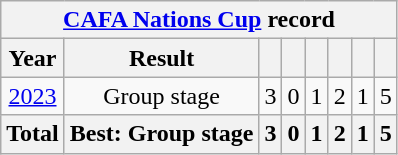<table class="wikitable" style="text-align: center;">
<tr>
<th colspan=8><a href='#'>CAFA Nations Cup</a> record</th>
</tr>
<tr>
<th>Year</th>
<th>Result</th>
<th></th>
<th></th>
<th></th>
<th></th>
<th></th>
<th></th>
</tr>
<tr>
<td>  <a href='#'>2023</a></td>
<td>Group stage</td>
<td>3</td>
<td>0</td>
<td>1</td>
<td>2</td>
<td>1</td>
<td>5</td>
</tr>
<tr>
<th>Total</th>
<th>Best: Group stage</th>
<th>3</th>
<th>0</th>
<th>1</th>
<th>2</th>
<th>1</th>
<th>5</th>
</tr>
</table>
